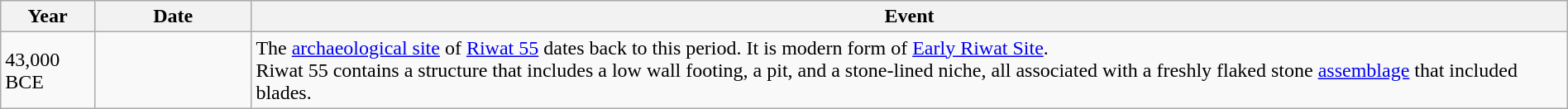<table class="wikitable" style="width:100%">
<tr>
<th style="width:6%">Year</th>
<th style="width:10%">Date</th>
<th>Event</th>
</tr>
<tr>
<td>43,000 BCE</td>
<td></td>
<td>The <a href='#'>archaeological site</a> of <a href='#'>Riwat 55</a> dates back to this period. It is modern form of <a href='#'>Early Riwat Site</a>.<br>Riwat 55 contains a structure that includes a low wall footing, a pit, and a stone-lined niche, all associated with a freshly flaked stone <a href='#'>assemblage</a> that included blades.</td>
</tr>
</table>
